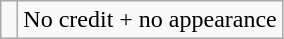<table class="wikitable">
<tr>
<td> </td>
<td>No credit + no appearance</td>
</tr>
</table>
